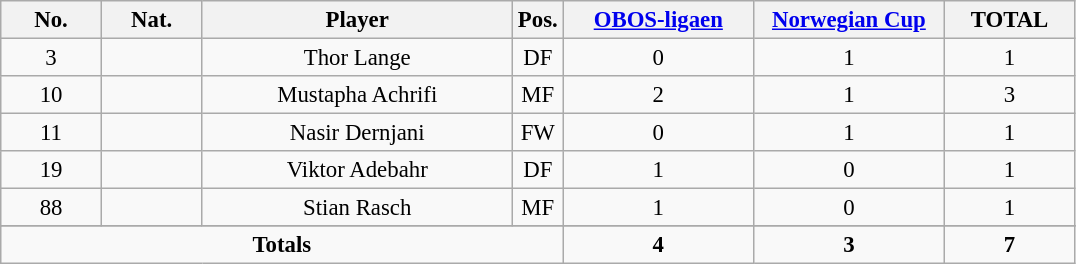<table class="wikitable sortable alternance"  style="font-size:95%; text-align:center;">
<tr>
<th width=60><strong>No.</strong></th>
<th width=60><strong>Nat.</strong></th>
<th width=200><strong>Player</strong></th>
<th width=10><strong>Pos.</strong></th>
<th width=120><a href='#'>OBOS-ligaen</a></th>
<th width=120><a href='#'>Norwegian Cup</a></th>
<th width=80>TOTAL</th>
</tr>
<tr>
<td>3</td>
<td></td>
<td>Thor Lange</td>
<td>DF</td>
<td>0</td>
<td>1</td>
<td>1</td>
</tr>
<tr>
<td>10</td>
<td></td>
<td>Mustapha Achrifi</td>
<td>MF</td>
<td>2</td>
<td>1</td>
<td>3</td>
</tr>
<tr>
<td>11</td>
<td></td>
<td>Nasir Dernjani</td>
<td>FW</td>
<td>0</td>
<td>1</td>
<td>1</td>
</tr>
<tr>
<td>19</td>
<td></td>
<td>Viktor Adebahr</td>
<td>DF</td>
<td>1</td>
<td>0</td>
<td>1</td>
</tr>
<tr>
<td>88</td>
<td></td>
<td>Stian Rasch</td>
<td>MF</td>
<td>1</td>
<td>0</td>
<td>1</td>
</tr>
<tr>
</tr>
<tr class="sortbottom">
<td colspan="4"><strong>Totals</strong></td>
<td><strong>4</strong></td>
<td><strong>3</strong></td>
<td><strong>7</strong></td>
</tr>
</table>
